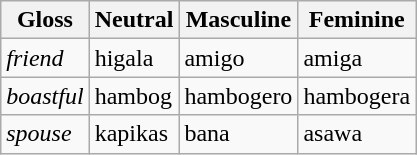<table class="wikitable">
<tr>
<th>Gloss</th>
<th>Neutral</th>
<th>Masculine</th>
<th>Feminine</th>
</tr>
<tr>
<td><em>friend</em></td>
<td>higala</td>
<td>amigo</td>
<td>amiga</td>
</tr>
<tr>
<td><em>boastful</em></td>
<td>hambog</td>
<td>hambogero</td>
<td>hambogera</td>
</tr>
<tr>
<td><em>spouse</em></td>
<td>kapikas</td>
<td>bana</td>
<td>asawa</td>
</tr>
</table>
